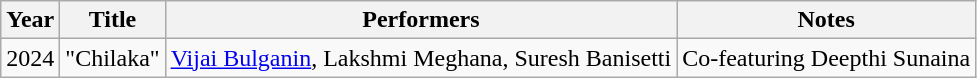<table class="wikitable">
<tr>
<th>Year</th>
<th>Title</th>
<th><strong>Performers</strong></th>
<th>Notes</th>
</tr>
<tr>
<td>2024</td>
<td>"Chilaka"</td>
<td><a href='#'>Vijai Bulganin</a>, Lakshmi Meghana, Suresh Banisetti</td>
<td>Co-featuring Deepthi Sunaina</td>
</tr>
</table>
